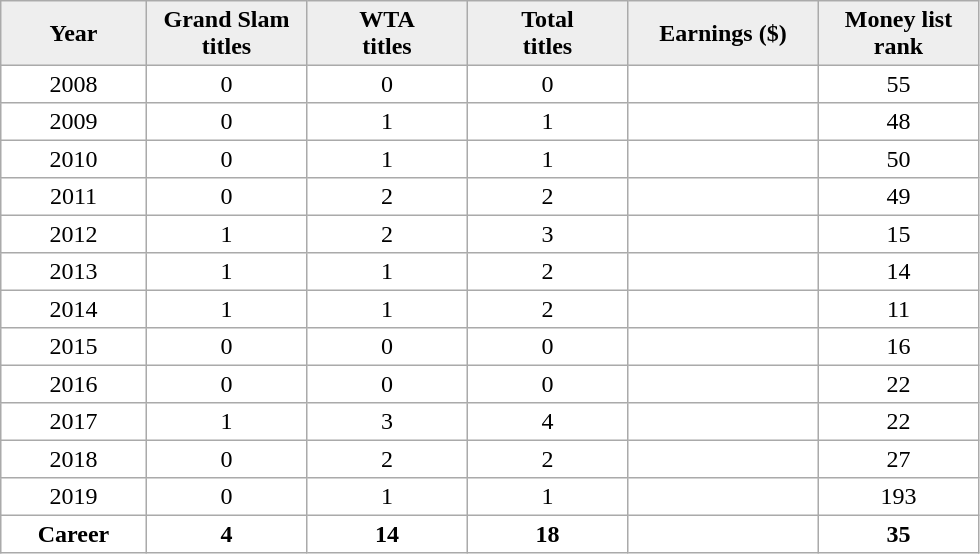<table cellpadding=3 cellspacing=0 border=1 style=border:#aaa;solid:1px;border-collapse:collapse;text-align:center>
<tr bgcolor=#eee>
<td width=90><strong>Year</strong></td>
<td width=100><strong>Grand Slam<br>titles</strong></td>
<td width=100><strong>WTA <br>titles</strong></td>
<td width=100><strong>Total<br>titles</strong></td>
<td width=120><strong>Earnings ($)</strong></td>
<td width=100><strong>Money list rank</strong></td>
</tr>
<tr>
<td>2008</td>
<td>0</td>
<td>0</td>
<td>0</td>
<td align=right></td>
<td>55</td>
</tr>
<tr>
<td>2009</td>
<td>0</td>
<td>1</td>
<td>1</td>
<td align=right></td>
<td>48</td>
</tr>
<tr>
<td>2010</td>
<td>0</td>
<td>1</td>
<td>1</td>
<td align=right></td>
<td>50</td>
</tr>
<tr>
<td>2011</td>
<td>0</td>
<td>2</td>
<td>2</td>
<td align=right></td>
<td>49</td>
</tr>
<tr>
<td>2012</td>
<td>1</td>
<td>2</td>
<td>3</td>
<td align=right></td>
<td>15</td>
</tr>
<tr>
<td>2013</td>
<td>1</td>
<td>1</td>
<td>2</td>
<td align=right></td>
<td>14</td>
</tr>
<tr>
<td>2014</td>
<td>1</td>
<td>1</td>
<td>2</td>
<td align=right></td>
<td>11</td>
</tr>
<tr>
<td>2015</td>
<td>0</td>
<td>0</td>
<td>0</td>
<td align=right></td>
<td>16</td>
</tr>
<tr>
<td>2016</td>
<td>0</td>
<td>0</td>
<td>0</td>
<td align=right></td>
<td>22</td>
</tr>
<tr>
<td>2017</td>
<td>1</td>
<td>3</td>
<td>4</td>
<td align=right></td>
<td>22</td>
</tr>
<tr>
<td>2018</td>
<td>0</td>
<td>2</td>
<td>2</td>
<td align=right></td>
<td>27</td>
</tr>
<tr>
<td>2019</td>
<td>0</td>
<td>1</td>
<td>1</td>
<td align=right></td>
<td>193</td>
</tr>
<tr style=font-weight:bold>
<td>Career</td>
<td>4</td>
<td>14</td>
<td>18</td>
<td align="right"></td>
<td>35</td>
</tr>
</table>
